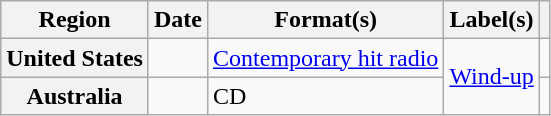<table class="wikitable plainrowheaders">
<tr>
<th scope="col">Region</th>
<th scope="col">Date</th>
<th scope="col">Format(s)</th>
<th scope="col">Label(s)</th>
<th scope="col"></th>
</tr>
<tr>
<th scope="row">United States</th>
<td></td>
<td><a href='#'>Contemporary hit radio</a></td>
<td rowspan="2"><a href='#'>Wind-up</a></td>
<td></td>
</tr>
<tr>
<th scope="row">Australia</th>
<td></td>
<td>CD</td>
<td></td>
</tr>
</table>
